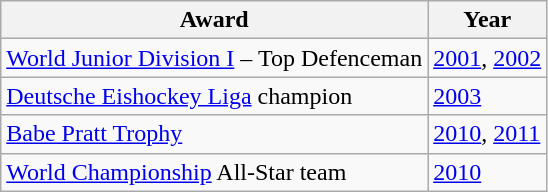<table class="wikitable" border="1">
<tr>
<th>Award</th>
<th>Year</th>
</tr>
<tr>
<td><a href='#'>World Junior Division I</a> – Top Defenceman</td>
<td><a href='#'>2001</a>, <a href='#'>2002</a></td>
</tr>
<tr>
<td><a href='#'>Deutsche Eishockey Liga</a> champion</td>
<td><a href='#'>2003</a></td>
</tr>
<tr>
<td><a href='#'>Babe Pratt Trophy</a></td>
<td><a href='#'>2010</a>, <a href='#'>2011</a></td>
</tr>
<tr>
<td><a href='#'>World Championship</a> All-Star team</td>
<td><a href='#'>2010</a></td>
</tr>
</table>
